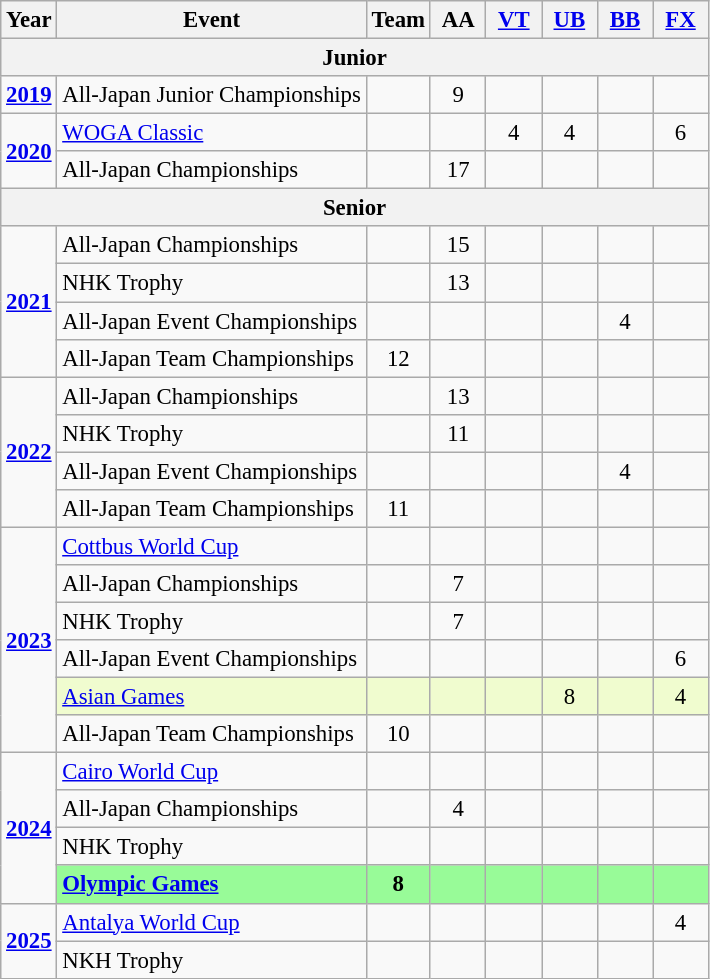<table class="wikitable" style="text-align:center; font-size:95%;">
<tr>
<th align=center>Year</th>
<th align=center>Event</th>
<th style="width:30px;">Team</th>
<th style="width:30px;">AA</th>
<th style="width:30px;"><a href='#'>VT</a></th>
<th style="width:30px;"><a href='#'>UB</a></th>
<th style="width:30px;"><a href='#'>BB</a></th>
<th style="width:30px;"><a href='#'>FX</a></th>
</tr>
<tr>
<th colspan="8"><strong>Junior</strong></th>
</tr>
<tr>
<td rowspan="1"><strong><a href='#'>2019</a></strong></td>
<td align=left>All-Japan Junior Championships</td>
<td></td>
<td>9</td>
<td></td>
<td></td>
<td></td>
<td></td>
</tr>
<tr>
<td rowspan="2"><strong><a href='#'>2020</a></strong></td>
<td align=left><a href='#'>WOGA Classic</a></td>
<td></td>
<td></td>
<td>4</td>
<td>4</td>
<td></td>
<td>6</td>
</tr>
<tr>
<td align=left>All-Japan Championships</td>
<td></td>
<td>17</td>
<td></td>
<td></td>
<td></td>
<td></td>
</tr>
<tr>
<th colspan="8"><strong>Senior</strong></th>
</tr>
<tr>
<td rowspan="4"><strong><a href='#'>2021</a></strong></td>
<td align=left>All-Japan Championships</td>
<td></td>
<td>15</td>
<td></td>
<td></td>
<td></td>
<td></td>
</tr>
<tr>
<td align=left>NHK Trophy</td>
<td></td>
<td>13</td>
<td></td>
<td></td>
<td></td>
<td></td>
</tr>
<tr>
<td align=left>All-Japan Event Championships</td>
<td></td>
<td></td>
<td></td>
<td></td>
<td>4</td>
<td></td>
</tr>
<tr>
<td align=left>All-Japan Team Championships</td>
<td>12</td>
<td></td>
<td></td>
<td></td>
<td></td>
<td></td>
</tr>
<tr>
<td rowspan="4"><strong><a href='#'>2022</a></strong></td>
<td align=left>All-Japan Championships</td>
<td></td>
<td>13</td>
<td></td>
<td></td>
<td></td>
<td></td>
</tr>
<tr>
<td align=left>NHK Trophy</td>
<td></td>
<td>11</td>
<td></td>
<td></td>
<td></td>
<td></td>
</tr>
<tr>
<td align=left>All-Japan Event Championships</td>
<td></td>
<td></td>
<td></td>
<td></td>
<td>4</td>
<td></td>
</tr>
<tr>
<td align=left>All-Japan Team Championships</td>
<td>11</td>
<td></td>
<td></td>
<td></td>
<td></td>
<td></td>
</tr>
<tr>
<td rowspan="6"><strong><a href='#'>2023</a></strong></td>
<td align=left><a href='#'>Cottbus World Cup</a></td>
<td></td>
<td></td>
<td></td>
<td></td>
<td></td>
<td></td>
</tr>
<tr>
<td align=left>All-Japan Championships</td>
<td></td>
<td>7</td>
<td></td>
<td></td>
<td></td>
<td></td>
</tr>
<tr>
<td align=left>NHK Trophy</td>
<td></td>
<td>7</td>
<td></td>
<td></td>
<td></td>
<td></td>
</tr>
<tr>
<td align=left>All-Japan Event Championships</td>
<td></td>
<td></td>
<td></td>
<td></td>
<td></td>
<td>6</td>
</tr>
<tr bgcolor=#f0fccf>
<td align=left><a href='#'>Asian Games</a></td>
<td></td>
<td></td>
<td></td>
<td>8</td>
<td></td>
<td>4</td>
</tr>
<tr>
<td align=left>All-Japan Team Championships</td>
<td>10</td>
<td></td>
<td></td>
<td></td>
<td></td>
<td></td>
</tr>
<tr>
<td rowspan="4"><strong><a href='#'>2024</a></strong></td>
<td align=left><a href='#'>Cairo World Cup</a></td>
<td></td>
<td></td>
<td></td>
<td></td>
<td></td>
<td></td>
</tr>
<tr>
<td align=left>All-Japan Championships</td>
<td></td>
<td>4</td>
<td></td>
<td></td>
<td></td>
<td></td>
</tr>
<tr>
<td align=left>NHK Trophy</td>
<td></td>
<td></td>
<td></td>
<td></td>
<td></td>
<td></td>
</tr>
<tr bgcolor=98FB98>
<td align=left><strong><a href='#'>Olympic Games</a></strong></td>
<td><strong>8</strong></td>
<td></td>
<td></td>
<td></td>
<td></td>
<td></td>
</tr>
<tr>
<td rowspan="2"><strong><a href='#'>2025</a></strong></td>
<td align=left><a href='#'>Antalya World Cup</a></td>
<td></td>
<td></td>
<td></td>
<td></td>
<td></td>
<td>4</td>
</tr>
<tr>
<td align=left>NKH Trophy</td>
<td></td>
<td></td>
<td></td>
<td></td>
<td></td>
<td></td>
</tr>
</table>
